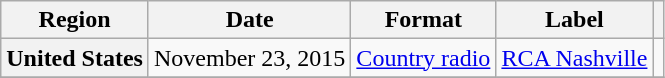<table class="wikitable plainrowheaders">
<tr>
<th>Region</th>
<th>Date</th>
<th>Format</th>
<th>Label</th>
<th></th>
</tr>
<tr>
<th scope="row">United States</th>
<td>November 23, 2015</td>
<td><a href='#'>Country radio</a></td>
<td><a href='#'>RCA Nashville</a></td>
<td></td>
</tr>
<tr>
</tr>
</table>
